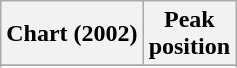<table class="wikitable sortable plainrowheaders" style="text-align:center">
<tr>
<th scope="col">Chart (2002)</th>
<th scope="col">Peak<br>position</th>
</tr>
<tr>
</tr>
<tr>
</tr>
<tr>
</tr>
<tr>
</tr>
<tr>
</tr>
<tr>
</tr>
<tr>
</tr>
<tr>
</tr>
<tr>
</tr>
</table>
